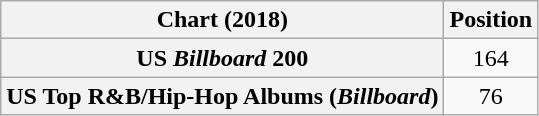<table class="wikitable sortable plainrowheaders" style="text-align:center">
<tr>
<th scope="col">Chart (2018)</th>
<th scope="col">Position</th>
</tr>
<tr>
<th scope="row">US <em>Billboard</em> 200</th>
<td>164</td>
</tr>
<tr>
<th scope="row">US Top R&B/Hip-Hop Albums (<em>Billboard</em>)</th>
<td>76</td>
</tr>
</table>
